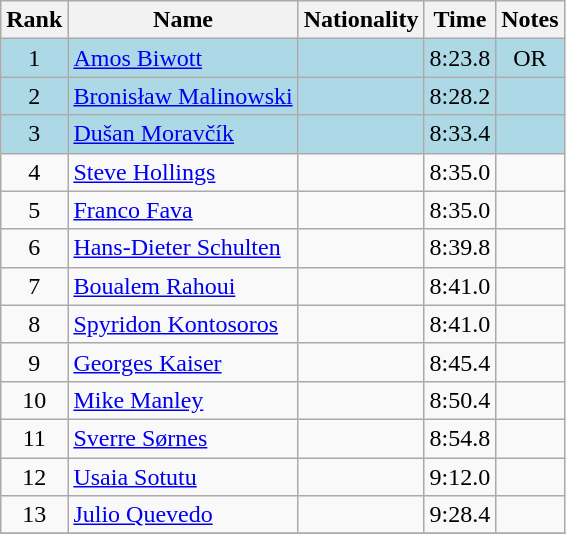<table class="wikitable sortable" style="text-align:center">
<tr>
<th>Rank</th>
<th>Name</th>
<th>Nationality</th>
<th>Time</th>
<th>Notes</th>
</tr>
<tr bgcolor=lightblue>
<td>1</td>
<td align=left><a href='#'>Amos Biwott</a></td>
<td align=left></td>
<td>8:23.8</td>
<td>OR</td>
</tr>
<tr bgcolor=lightblue>
<td>2</td>
<td align=left><a href='#'>Bronisław Malinowski</a></td>
<td align=left></td>
<td>8:28.2</td>
<td></td>
</tr>
<tr bgcolor=lightblue>
<td>3</td>
<td align=left><a href='#'>Dušan Moravčík</a></td>
<td align=left></td>
<td>8:33.4</td>
<td></td>
</tr>
<tr>
<td>4</td>
<td align=left><a href='#'>Steve Hollings</a></td>
<td align=left></td>
<td>8:35.0</td>
<td></td>
</tr>
<tr>
<td>5</td>
<td align=left><a href='#'>Franco Fava</a></td>
<td align=left></td>
<td>8:35.0</td>
<td></td>
</tr>
<tr>
<td>6</td>
<td align=left><a href='#'>Hans-Dieter Schulten</a></td>
<td align=left></td>
<td>8:39.8</td>
<td></td>
</tr>
<tr>
<td>7</td>
<td align=left><a href='#'>Boualem Rahoui</a></td>
<td align=left></td>
<td>8:41.0</td>
<td></td>
</tr>
<tr>
<td>8</td>
<td align=left><a href='#'>Spyridon Kontosoros</a></td>
<td align=left></td>
<td>8:41.0</td>
<td></td>
</tr>
<tr>
<td>9</td>
<td align=left><a href='#'>Georges Kaiser</a></td>
<td align=left></td>
<td>8:45.4</td>
<td></td>
</tr>
<tr>
<td>10</td>
<td align=left><a href='#'>Mike Manley</a></td>
<td align=left></td>
<td>8:50.4</td>
<td></td>
</tr>
<tr>
<td>11</td>
<td align=left><a href='#'>Sverre Sørnes</a></td>
<td align=left></td>
<td>8:54.8</td>
<td></td>
</tr>
<tr>
<td>12</td>
<td align=left><a href='#'>Usaia Sotutu</a></td>
<td align=left></td>
<td>9:12.0</td>
<td></td>
</tr>
<tr>
<td>13</td>
<td align=left><a href='#'>Julio Quevedo</a></td>
<td align=left></td>
<td>9:28.4</td>
<td></td>
</tr>
<tr>
</tr>
</table>
